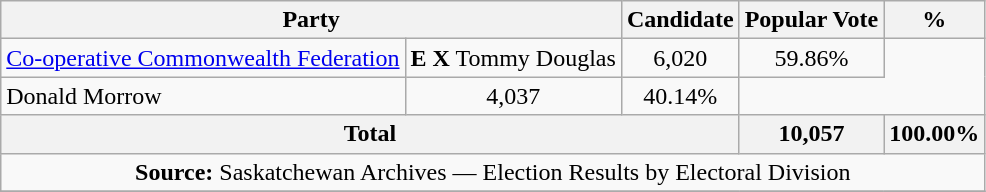<table class="wikitable">
<tr>
<th colspan="2">Party</th>
<th>Candidate</th>
<th>Popular Vote</th>
<th>%</th>
</tr>
<tr>
<td><a href='#'>Co-operative Commonwealth Federation</a></td>
<td><strong>E</strong> <strong>X</strong> Tommy Douglas</td>
<td align=center>6,020</td>
<td align=center>59.86%</td>
</tr>
<tr>
<td>Donald Morrow</td>
<td align=center>4,037</td>
<td align=center>40.14%</td>
</tr>
<tr>
<th colspan=3>Total</th>
<th>10,057</th>
<th>100.00%</th>
</tr>
<tr>
<td align="center" colspan=5><strong>Source:</strong> Saskatchewan Archives — Election Results by Electoral Division</td>
</tr>
<tr>
</tr>
</table>
